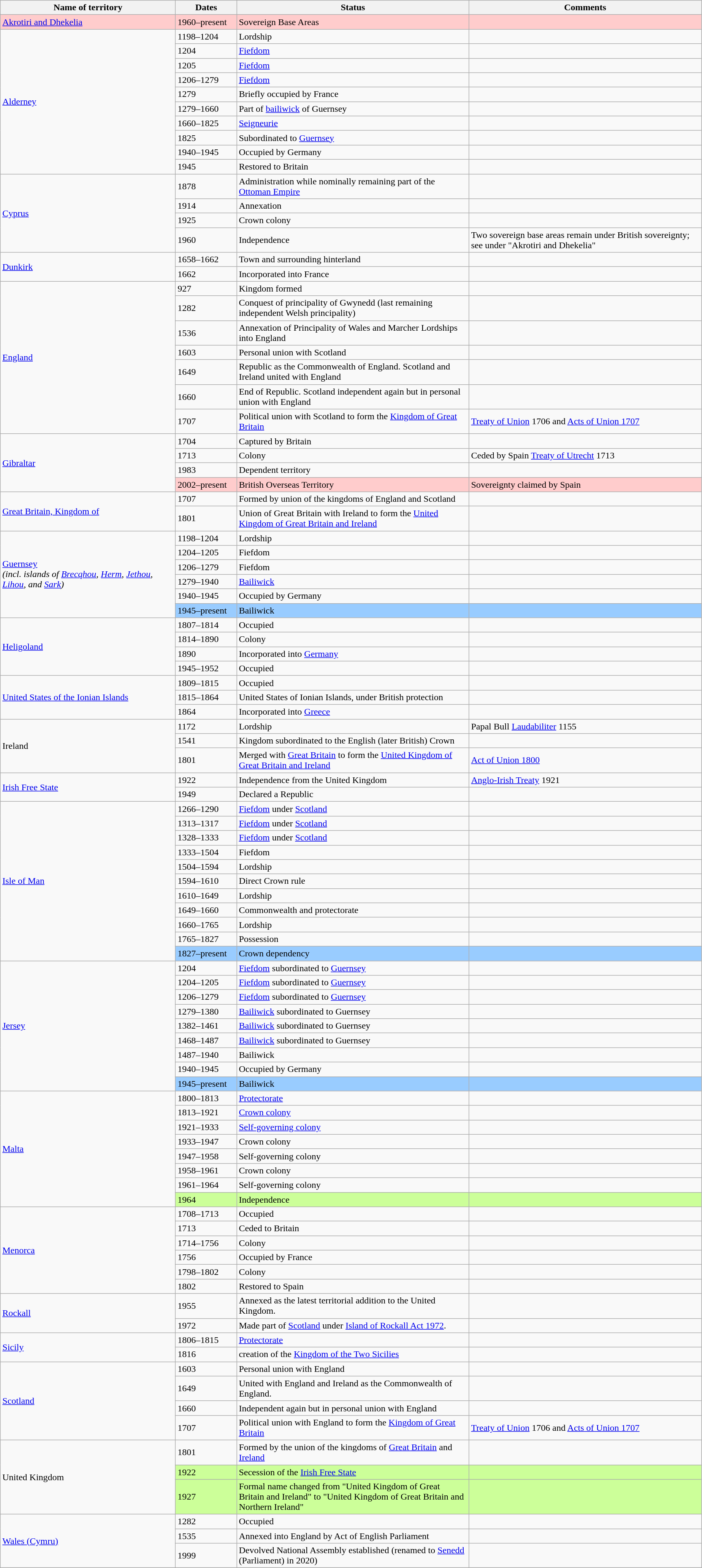<table class="wikitable sortable">
<tr>
<th width="300">Name of territory</th>
<th width="100">Dates</th>
<th width="400">Status</th>
<th width="400">Comments</th>
</tr>
<tr style="background-color:#ffcccc">
<td rowspan="1"><a href='#'>Akrotiri and Dhekelia</a></td>
<td>1960–present</td>
<td>Sovereign Base Areas</td>
<td></td>
</tr>
<tr>
<td rowspan="10"><a href='#'>Alderney</a></td>
<td>1198–1204</td>
<td>Lordship</td>
<td></td>
</tr>
<tr>
<td>1204</td>
<td><a href='#'>Fiefdom</a></td>
<td></td>
</tr>
<tr>
<td>1205</td>
<td><a href='#'>Fiefdom</a></td>
<td></td>
</tr>
<tr>
<td>1206–1279</td>
<td><a href='#'>Fiefdom</a></td>
<td></td>
</tr>
<tr>
<td>1279</td>
<td>Briefly occupied by France</td>
<td></td>
</tr>
<tr>
<td>1279–1660</td>
<td>Part of <a href='#'>bailiwick</a> of Guernsey</td>
<td></td>
</tr>
<tr>
<td>1660–1825</td>
<td><a href='#'>Seigneurie</a></td>
<td></td>
</tr>
<tr>
<td>1825</td>
<td>Subordinated to <a href='#'>Guernsey</a></td>
<td></td>
</tr>
<tr>
<td>1940–1945</td>
<td>Occupied by Germany</td>
<td></td>
</tr>
<tr>
<td>1945</td>
<td>Restored to Britain</td>
<td></td>
</tr>
<tr>
<td rowspan="4"><a href='#'>Cyprus</a></td>
<td>1878</td>
<td>Administration while nominally remaining part of the <a href='#'>Ottoman Empire</a></td>
<td></td>
</tr>
<tr>
<td>1914</td>
<td>Annexation</td>
<td></td>
</tr>
<tr>
<td>1925</td>
<td>Crown colony</td>
<td></td>
</tr>
<tr>
<td>1960</td>
<td>Independence</td>
<td>Two sovereign base areas remain under British sovereignty; see under "Akrotiri and Dhekelia"</td>
</tr>
<tr>
<td rowspan="2"><a href='#'>Dunkirk</a></td>
<td>1658–1662</td>
<td>Town and surrounding hinterland</td>
<td></td>
</tr>
<tr>
<td>1662</td>
<td>Incorporated into France</td>
<td></td>
</tr>
<tr>
<td rowspan="7"><a href='#'>England</a></td>
<td>927</td>
<td>Kingdom formed</td>
<td></td>
</tr>
<tr>
<td>1282</td>
<td>Conquest of principality of Gwynedd (last remaining independent Welsh principality)</td>
<td></td>
</tr>
<tr>
<td>1536</td>
<td>Annexation of Principality of Wales and Marcher Lordships into England</td>
<td></td>
</tr>
<tr>
<td>1603</td>
<td>Personal union with Scotland</td>
<td></td>
</tr>
<tr>
<td>1649</td>
<td>Republic as the Commonwealth of England. Scotland and Ireland united with England</td>
<td></td>
</tr>
<tr>
<td>1660</td>
<td>End of Republic. Scotland independent again but in personal union with England</td>
<td></td>
</tr>
<tr>
<td>1707</td>
<td>Political union with Scotland to form the <a href='#'>Kingdom of Great Britain</a></td>
<td> <a href='#'>Treaty of Union</a> 1706 and <a href='#'>Acts of Union 1707</a></td>
</tr>
<tr>
<td rowspan="4"><a href='#'>Gibraltar</a></td>
<td>1704</td>
<td>Captured by Britain</td>
<td></td>
</tr>
<tr>
<td>1713</td>
<td>Colony</td>
<td>Ceded by Spain <a href='#'>Treaty of Utrecht</a> 1713</td>
</tr>
<tr>
<td>1983</td>
<td>Dependent territory</td>
<td></td>
</tr>
<tr style="background-color:#ffcccc">
<td>2002–present</td>
<td>British Overseas Territory</td>
<td> Sovereignty claimed by Spain</td>
</tr>
<tr>
<td rowspan="2"><a href='#'>Great Britain, Kingdom of</a></td>
<td>1707</td>
<td>Formed by union of the kingdoms of England and Scotland</td>
<td></td>
</tr>
<tr>
<td>1801</td>
<td>Union of Great Britain with Ireland to form the <a href='#'>United Kingdom of Great Britain and Ireland</a></td>
<td></td>
</tr>
<tr>
<td rowspan="6"><a href='#'>Guernsey</a><br><em>(incl. islands of <a href='#'>Brecqhou</a>, <a href='#'>Herm</a>, <a href='#'>Jethou</a>, <a href='#'>Lihou</a>, and <a href='#'>Sark</a>)</em></td>
<td>1198–1204</td>
<td>Lordship</td>
<td></td>
</tr>
<tr>
<td>1204–1205</td>
<td>Fiefdom</td>
<td></td>
</tr>
<tr>
<td>1206–1279</td>
<td>Fiefdom</td>
<td></td>
</tr>
<tr>
<td>1279–1940</td>
<td><a href='#'>Bailiwick</a></td>
<td></td>
</tr>
<tr>
<td>1940–1945</td>
<td>Occupied by Germany</td>
<td></td>
</tr>
<tr style="background-color:#99ccff">
<td>1945–present</td>
<td>Bailiwick</td>
<td></td>
</tr>
<tr>
<td rowspan="4"><a href='#'>Heligoland</a></td>
<td>1807–1814</td>
<td>Occupied</td>
<td></td>
</tr>
<tr>
<td>1814–1890</td>
<td>Colony</td>
<td></td>
</tr>
<tr>
<td>1890</td>
<td>Incorporated into <a href='#'>Germany</a></td>
<td></td>
</tr>
<tr>
<td>1945–1952</td>
<td>Occupied</td>
<td></td>
</tr>
<tr>
<td rowspan="3"><a href='#'>United States of the Ionian Islands</a></td>
<td>1809–1815</td>
<td>Occupied</td>
<td></td>
</tr>
<tr>
<td>1815–1864</td>
<td>United States of Ionian Islands, under British protection</td>
<td></td>
</tr>
<tr>
<td>1864</td>
<td>Incorporated into <a href='#'>Greece</a></td>
<td></td>
</tr>
<tr>
<td rowspan="3">Ireland</td>
<td>1172</td>
<td>Lordship</td>
<td>Papal Bull <a href='#'>Laudabiliter</a> 1155</td>
</tr>
<tr>
<td>1541</td>
<td>Kingdom subordinated to the English (later British) Crown</td>
<td></td>
</tr>
<tr>
<td>1801</td>
<td>Merged with <a href='#'>Great Britain</a> to form the <a href='#'>United Kingdom of Great Britain and Ireland</a></td>
<td><a href='#'>Act of Union 1800</a></td>
</tr>
<tr>
<td rowspan="2"><a href='#'>Irish Free State</a></td>
<td>1922</td>
<td>Independence from the United Kingdom</td>
<td><a href='#'>Anglo-Irish Treaty</a> 1921</td>
</tr>
<tr>
<td>1949</td>
<td>Declared a Republic</td>
<td></td>
</tr>
<tr>
<td rowspan="11"><a href='#'>Isle of Man</a></td>
<td>1266–1290</td>
<td><a href='#'>Fiefdom</a> under <a href='#'>Scotland</a></td>
<td></td>
</tr>
<tr>
<td>1313–1317</td>
<td><a href='#'>Fiefdom</a> under <a href='#'>Scotland</a></td>
<td></td>
</tr>
<tr>
<td>1328–1333</td>
<td><a href='#'>Fiefdom</a> under <a href='#'>Scotland</a></td>
<td></td>
</tr>
<tr>
<td>1333–1504</td>
<td>Fiefdom</td>
<td></td>
</tr>
<tr>
<td>1504–1594</td>
<td>Lordship</td>
<td></td>
</tr>
<tr>
<td>1594–1610</td>
<td>Direct Crown rule</td>
<td></td>
</tr>
<tr>
<td>1610–1649</td>
<td>Lordship</td>
<td></td>
</tr>
<tr>
<td>1649–1660</td>
<td>Commonwealth and protectorate</td>
<td></td>
</tr>
<tr>
<td>1660–1765</td>
<td>Lordship</td>
<td></td>
</tr>
<tr>
<td>1765–1827</td>
<td>Possession</td>
<td></td>
</tr>
<tr style="background-color:#99ccff">
<td>1827–present</td>
<td>Crown dependency</td>
<td></td>
</tr>
<tr>
<td rowspan="9"><a href='#'>Jersey</a></td>
<td>1204</td>
<td><a href='#'>Fiefdom</a> subordinated to <a href='#'>Guernsey</a></td>
<td></td>
</tr>
<tr>
<td>1204–1205</td>
<td><a href='#'>Fiefdom</a> subordinated to <a href='#'>Guernsey</a></td>
<td></td>
</tr>
<tr>
<td>1206–1279</td>
<td><a href='#'>Fiefdom</a> subordinated to <a href='#'>Guernsey</a></td>
<td></td>
</tr>
<tr>
<td>1279–1380</td>
<td><a href='#'>Bailiwick</a> subordinated to Guernsey</td>
<td></td>
</tr>
<tr>
<td>1382–1461</td>
<td><a href='#'>Bailiwick</a> subordinated to Guernsey</td>
<td></td>
</tr>
<tr>
<td>1468–1487</td>
<td><a href='#'>Bailiwick</a> subordinated to Guernsey</td>
<td></td>
</tr>
<tr>
<td>1487–1940</td>
<td>Bailiwick</td>
<td></td>
</tr>
<tr>
<td>1940–1945</td>
<td>Occupied by Germany</td>
<td></td>
</tr>
<tr style="background-color:#99ccff">
<td>1945–present</td>
<td>Bailiwick</td>
<td></td>
</tr>
<tr>
<td rowspan="8"><a href='#'>Malta</a></td>
<td>1800–1813</td>
<td><a href='#'>Protectorate</a></td>
<td></td>
</tr>
<tr>
<td>1813–1921</td>
<td><a href='#'>Crown colony</a></td>
<td></td>
</tr>
<tr>
<td>1921–1933</td>
<td><a href='#'>Self-governing colony</a></td>
<td></td>
</tr>
<tr>
<td>1933–1947</td>
<td>Crown colony</td>
<td></td>
</tr>
<tr>
<td>1947–1958</td>
<td>Self-governing colony</td>
<td></td>
</tr>
<tr>
<td>1958–1961</td>
<td>Crown colony</td>
<td></td>
</tr>
<tr>
<td>1961–1964</td>
<td>Self-governing colony</td>
<td></td>
</tr>
<tr style="background-color:#ccff99">
<td>1964</td>
<td>Independence</td>
<td></td>
</tr>
<tr>
<td rowspan="6"><a href='#'>Menorca</a></td>
<td>1708–1713</td>
<td>Occupied</td>
<td></td>
</tr>
<tr>
<td>1713</td>
<td>Ceded to Britain</td>
<td></td>
</tr>
<tr>
<td>1714–1756</td>
<td>Colony</td>
<td></td>
</tr>
<tr>
<td>1756</td>
<td>Occupied by France</td>
<td></td>
</tr>
<tr>
<td>1798–1802</td>
<td>Colony</td>
<td></td>
</tr>
<tr>
<td>1802</td>
<td>Restored to Spain</td>
<td></td>
</tr>
<tr>
<td rowspan="2"><a href='#'>Rockall</a></td>
<td>1955</td>
<td>Annexed as the latest territorial addition to the United Kingdom.</td>
<td></td>
</tr>
<tr>
<td>1972</td>
<td>Made part of <a href='#'>Scotland</a> under <a href='#'>Island of Rockall Act 1972</a>.</td>
<td></td>
</tr>
<tr>
<td rowspan="2"><a href='#'>Sicily</a></td>
<td>1806–1815</td>
<td><a href='#'>Protectorate</a></td>
<td></td>
</tr>
<tr>
<td>1816</td>
<td>creation of the <a href='#'>Kingdom of the Two Sicilies</a></td>
<td></td>
</tr>
<tr>
<td rowspan="4"><a href='#'>Scotland</a></td>
<td>1603</td>
<td>Personal union with England</td>
<td></td>
</tr>
<tr>
<td>1649</td>
<td>United with England and Ireland as the Commonwealth of England.</td>
<td></td>
</tr>
<tr>
<td>1660</td>
<td>Independent again but in personal union with England</td>
<td></td>
</tr>
<tr>
<td>1707</td>
<td>Political union with England to form the <a href='#'>Kingdom of Great Britain</a></td>
<td> <a href='#'>Treaty of Union</a> 1706 and <a href='#'>Acts of Union 1707</a></td>
</tr>
<tr>
<td rowspan="3">United Kingdom</td>
<td>1801</td>
<td>Formed by the union of the kingdoms of <a href='#'>Great Britain</a> and <a href='#'>Ireland</a></td>
<td></td>
</tr>
<tr style="background-color:#ccff99">
<td>1922</td>
<td>Secession of the <a href='#'>Irish Free State</a></td>
<td></td>
</tr>
<tr style="background-color:#ccff99">
<td>1927</td>
<td>Formal name changed from "United Kingdom of Great Britain and Ireland" to "United Kingdom of Great Britain and Northern Ireland"</td>
<td></td>
</tr>
<tr>
<td rowspan="3"><a href='#'>Wales (Cymru)</a></td>
<td>1282</td>
<td>Occupied</td>
<td></td>
</tr>
<tr>
<td>1535</td>
<td>Annexed into England by Act of English Parliament</td>
<td></td>
</tr>
<tr>
<td>1999</td>
<td>Devolved National Assembly established (renamed to <a href='#'>Senedd</a> (Parliament) in 2020)</td>
<td></td>
</tr>
<tr>
</tr>
</table>
